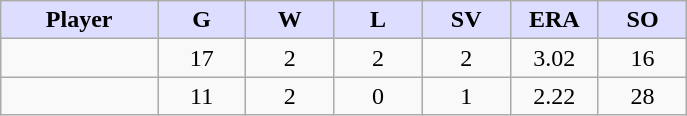<table class="wikitable sortable">
<tr>
<th style="background:#ddf; width:16%;">Player</th>
<th style="background:#ddf; width:9%;">G</th>
<th style="background:#ddf; width:9%;">W</th>
<th style="background:#ddf; width:9%;">L</th>
<th style="background:#ddf; width:9%;">SV</th>
<th style="background:#ddf; width:9%;">ERA</th>
<th style="background:#ddf; width:9%;">SO</th>
</tr>
<tr style="text-align:center;">
<td></td>
<td>17</td>
<td>2</td>
<td>2</td>
<td>2</td>
<td>3.02</td>
<td>16</td>
</tr>
<tr style="text-align:center;">
<td></td>
<td>11</td>
<td>2</td>
<td>0</td>
<td>1</td>
<td>2.22</td>
<td>28</td>
</tr>
</table>
